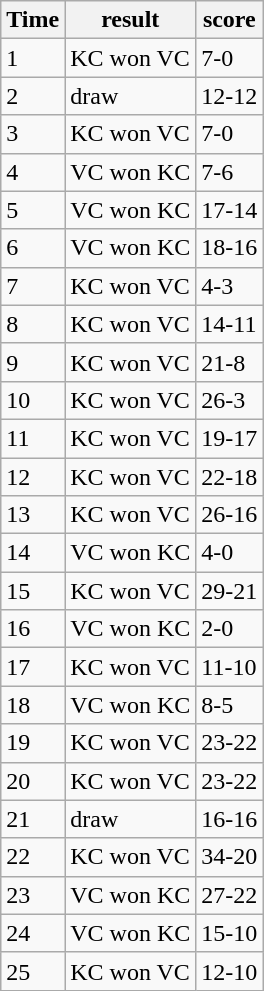<table class="wikitable">
<tr>
<th>Time</th>
<th>result</th>
<th>score</th>
</tr>
<tr>
<td>1</td>
<td>KC won VC</td>
<td>7-0</td>
</tr>
<tr>
<td>2</td>
<td>draw</td>
<td>12-12</td>
</tr>
<tr>
<td>3</td>
<td>KC won VC</td>
<td>7-0</td>
</tr>
<tr>
<td>4</td>
<td>VC won KC</td>
<td>7-6</td>
</tr>
<tr>
<td>5</td>
<td>VC won KC</td>
<td>17-14</td>
</tr>
<tr>
<td>6</td>
<td>VC won KC</td>
<td>18-16</td>
</tr>
<tr>
<td>7</td>
<td>KC won VC</td>
<td>4-3</td>
</tr>
<tr>
<td>8</td>
<td>KC won VC</td>
<td>14-11</td>
</tr>
<tr>
<td>9</td>
<td>KC won VC</td>
<td>21-8</td>
</tr>
<tr>
<td>10</td>
<td>KC won VC</td>
<td>26-3</td>
</tr>
<tr>
<td>11</td>
<td>KC won VC</td>
<td>19-17</td>
</tr>
<tr>
<td>12</td>
<td>KC won VC</td>
<td>22-18</td>
</tr>
<tr>
<td>13</td>
<td>KC won VC</td>
<td>26-16</td>
</tr>
<tr>
<td>14</td>
<td>VC won KC</td>
<td>4-0</td>
</tr>
<tr>
<td>15</td>
<td>KC won VC</td>
<td>29-21</td>
</tr>
<tr>
<td>16</td>
<td>VC won KC</td>
<td>2-0</td>
</tr>
<tr>
<td>17</td>
<td>KC won VC</td>
<td>11-10</td>
</tr>
<tr>
<td>18</td>
<td>VC won KC</td>
<td>8-5</td>
</tr>
<tr>
<td>19</td>
<td>KC won VC</td>
<td>23-22</td>
</tr>
<tr>
<td>20</td>
<td>KC won VC</td>
<td>23-22</td>
</tr>
<tr>
<td>21</td>
<td>draw</td>
<td>16-16</td>
</tr>
<tr>
<td>22</td>
<td>KC won VC</td>
<td>34-20</td>
</tr>
<tr>
<td>23</td>
<td>VC won KC</td>
<td>27-22</td>
</tr>
<tr>
<td>24</td>
<td>VC won KC</td>
<td>15-10</td>
</tr>
<tr>
<td>25</td>
<td>KC won VC</td>
<td>12-10</td>
</tr>
</table>
